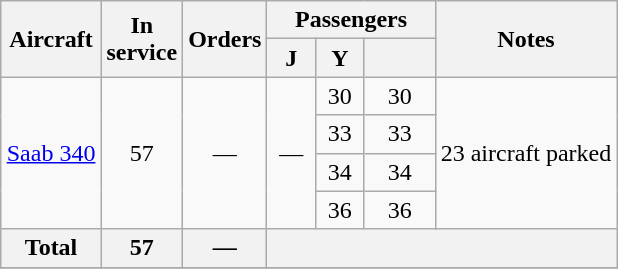<table class="wikitable" style="border-collapse:collapse;text-align:center;margin:1em auto;">
<tr>
<th rowspan=2>Aircraft</th>
<th rowspan=2>In<br>service</th>
<th rowspan=2>Orders</th>
<th colspan=3>Passengers<br><small></small></th>
<th rowspan=2>Notes</th>
</tr>
<tr>
<th style="width:25px;"><abbr>J</abbr></th>
<th style="width:25px;"><abbr>Y</abbr></th>
<th style="width:40px;"></th>
</tr>
<tr>
<td rowspan=4><a href='#'>Saab 340</a></td>
<td rowspan=4>57</td>
<td rowspan=4>—</td>
<td rowspan=4>—</td>
<td>30</td>
<td>30</td>
<td rowspan=4>23 aircraft parked</td>
</tr>
<tr>
<td>33</td>
<td>33</td>
</tr>
<tr>
<td>34</td>
<td>34</td>
</tr>
<tr>
<td>36</td>
<td>36</td>
</tr>
<tr>
<th>Total</th>
<th>57</th>
<th>—</th>
<th colspan=4></th>
</tr>
<tr>
</tr>
</table>
